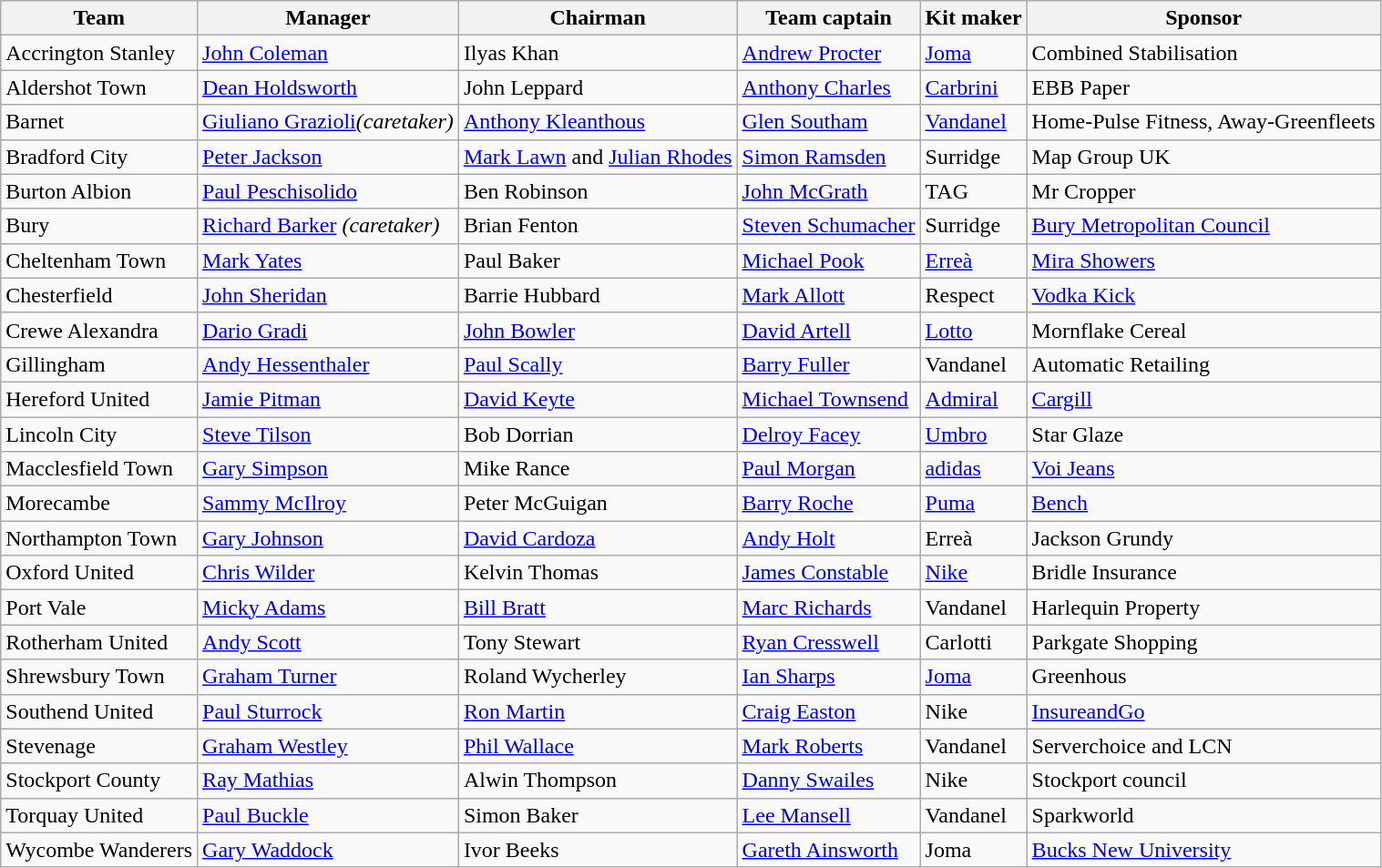<table class="wikitable">
<tr>
<th>Team</th>
<th>Manager</th>
<th>Chairman</th>
<th>Team captain</th>
<th>Kit maker</th>
<th>Sponsor</th>
</tr>
<tr>
<td>Accrington Stanley</td>
<td><a href='#'>John Coleman</a></td>
<td>Ilyas Khan</td>
<td><a href='#'>Andrew Procter</a></td>
<td><a href='#'>Joma</a></td>
<td>Combined Stabilisation</td>
</tr>
<tr>
<td>Aldershot Town</td>
<td><a href='#'>Dean Holdsworth</a></td>
<td>John Leppard</td>
<td><a href='#'>Anthony Charles</a></td>
<td><a href='#'>Carbrini</a></td>
<td>EBB Paper</td>
</tr>
<tr>
<td>Barnet</td>
<td><a href='#'>Giuliano Grazioli</a><em>(caretaker)</em></td>
<td><a href='#'>Anthony Kleanthous</a></td>
<td><a href='#'>Glen Southam</a></td>
<td><a href='#'>Vandanel</a></td>
<td>Home-Pulse Fitness, Away-Greenfleets</td>
</tr>
<tr>
<td>Bradford City</td>
<td><a href='#'>Peter Jackson</a></td>
<td><a href='#'>Mark Lawn</a> and <a href='#'>Julian Rhodes</a></td>
<td><a href='#'>Simon Ramsden</a></td>
<td>Surridge</td>
<td>Map Group UK</td>
</tr>
<tr>
<td>Burton Albion</td>
<td><a href='#'>Paul Peschisolido</a></td>
<td>Ben Robinson</td>
<td><a href='#'>John McGrath</a></td>
<td>TAG</td>
<td>Mr Cropper</td>
</tr>
<tr>
<td>Bury</td>
<td><a href='#'>Richard Barker</a> <em>(caretaker)</em></td>
<td>Brian Fenton</td>
<td><a href='#'>Steven Schumacher</a></td>
<td>Surridge</td>
<td><a href='#'>Bury Metropolitan Council</a></td>
</tr>
<tr>
<td>Cheltenham Town</td>
<td><a href='#'>Mark Yates</a></td>
<td>Paul Baker</td>
<td><a href='#'>Michael Pook</a></td>
<td><a href='#'>Erreà</a></td>
<td><a href='#'>Mira Showers</a></td>
</tr>
<tr>
<td>Chesterfield</td>
<td><a href='#'>John Sheridan</a></td>
<td>Barrie Hubbard</td>
<td><a href='#'>Mark Allott</a></td>
<td>Respect</td>
<td><a href='#'>Vodka Kick</a></td>
</tr>
<tr>
<td>Crewe Alexandra</td>
<td><a href='#'>Dario Gradi</a></td>
<td><a href='#'>John Bowler</a></td>
<td><a href='#'>David Artell</a></td>
<td><a href='#'>Lotto</a></td>
<td>Mornflake Cereal</td>
</tr>
<tr>
<td>Gillingham</td>
<td><a href='#'>Andy Hessenthaler</a></td>
<td><a href='#'>Paul Scally</a></td>
<td><a href='#'>Barry Fuller</a></td>
<td>Vandanel</td>
<td>Automatic Retailing</td>
</tr>
<tr>
<td>Hereford United</td>
<td><a href='#'>Jamie Pitman</a></td>
<td><a href='#'>David Keyte</a></td>
<td><a href='#'>Michael Townsend</a></td>
<td><a href='#'>Admiral</a></td>
<td><a href='#'>Cargill</a></td>
</tr>
<tr>
<td>Lincoln City</td>
<td><a href='#'>Steve Tilson</a></td>
<td>Bob Dorrian</td>
<td><a href='#'>Delroy Facey</a></td>
<td><a href='#'>Umbro</a></td>
<td>Star Glaze</td>
</tr>
<tr>
<td>Macclesfield Town</td>
<td><a href='#'>Gary Simpson</a></td>
<td>Mike Rance</td>
<td><a href='#'>Paul Morgan</a></td>
<td><a href='#'>adidas</a></td>
<td><a href='#'>Voi Jeans</a></td>
</tr>
<tr>
<td>Morecambe</td>
<td><a href='#'>Sammy McIlroy</a></td>
<td>Peter McGuigan</td>
<td><a href='#'>Barry Roche</a></td>
<td><a href='#'>Puma</a></td>
<td><a href='#'>Bench</a></td>
</tr>
<tr>
<td>Northampton Town</td>
<td><a href='#'>Gary Johnson</a></td>
<td><a href='#'>David Cardoza</a></td>
<td><a href='#'>Andy Holt</a></td>
<td>Erreà</td>
<td>Jackson Grundy</td>
</tr>
<tr>
<td>Oxford United</td>
<td><a href='#'>Chris Wilder</a></td>
<td>Kelvin Thomas</td>
<td><a href='#'>James Constable</a></td>
<td><a href='#'>Nike</a></td>
<td>Bridle Insurance</td>
</tr>
<tr>
<td>Port Vale</td>
<td><a href='#'>Micky Adams</a></td>
<td><a href='#'>Bill Bratt</a></td>
<td><a href='#'>Marc Richards</a></td>
<td>Vandanel</td>
<td>Harlequin Property</td>
</tr>
<tr>
<td>Rotherham United</td>
<td><a href='#'>Andy Scott</a></td>
<td>Tony Stewart</td>
<td><a href='#'>Ryan Cresswell</a></td>
<td>Carlotti</td>
<td>Parkgate Shopping</td>
</tr>
<tr>
<td>Shrewsbury Town</td>
<td><a href='#'>Graham Turner</a></td>
<td>Roland Wycherley</td>
<td><a href='#'>Ian Sharps</a></td>
<td><a href='#'>Joma</a></td>
<td>Greenhous</td>
</tr>
<tr>
<td>Southend United</td>
<td><a href='#'>Paul Sturrock</a></td>
<td><a href='#'>Ron Martin</a></td>
<td><a href='#'>Craig Easton</a></td>
<td>Nike</td>
<td><a href='#'>InsureandGo</a></td>
</tr>
<tr>
<td>Stevenage</td>
<td><a href='#'>Graham Westley</a></td>
<td><a href='#'>Phil Wallace</a></td>
<td><a href='#'>Mark Roberts</a></td>
<td>Vandanel</td>
<td>Serverchoice and LCN</td>
</tr>
<tr>
<td>Stockport County</td>
<td><a href='#'>Ray Mathias</a></td>
<td>Alwin Thompson</td>
<td><a href='#'>Danny Swailes</a></td>
<td>Nike</td>
<td>Stockport council</td>
</tr>
<tr>
<td>Torquay United</td>
<td><a href='#'>Paul Buckle</a></td>
<td>Simon Baker</td>
<td><a href='#'>Lee Mansell</a></td>
<td>Vandanel</td>
<td>Sparkworld</td>
</tr>
<tr>
<td>Wycombe Wanderers</td>
<td><a href='#'>Gary Waddock</a></td>
<td>Ivor Beeks</td>
<td><a href='#'>Gareth Ainsworth</a></td>
<td>Joma</td>
<td><a href='#'>Bucks New University</a></td>
</tr>
</table>
